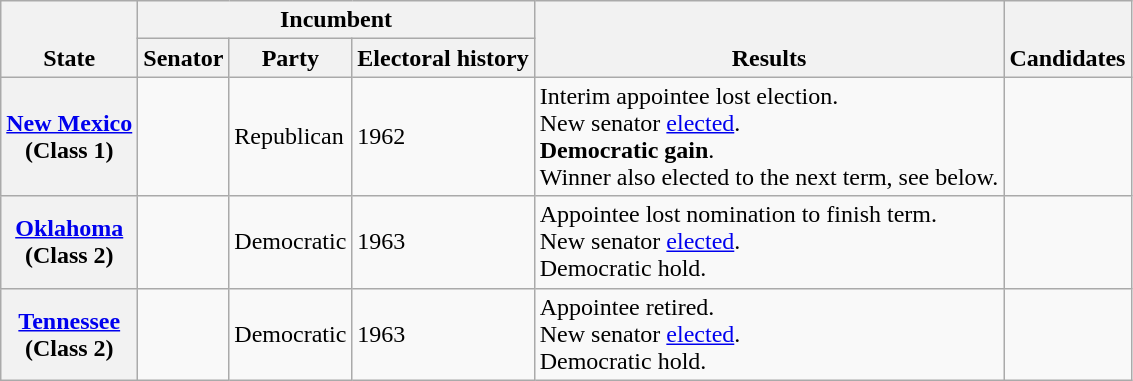<table class="wikitable sortable">
<tr valign=bottom>
<th rowspan=2>State</th>
<th colspan=3>Incumbent</th>
<th rowspan=2>Results</th>
<th rowspan=2>Candidates</th>
</tr>
<tr>
<th>Senator</th>
<th>Party</th>
<th>Electoral history</th>
</tr>
<tr>
<th><a href='#'>New Mexico</a><br>(Class 1)</th>
<td></td>
<td>Republican</td>
<td>1962 </td>
<td>Interim appointee lost election.<br>New senator <a href='#'>elected</a>.<br><strong>Democratic gain</strong>.<br>Winner also elected to the next term, see below.</td>
<td nowrap></td>
</tr>
<tr>
<th><a href='#'>Oklahoma</a><br>(Class 2)</th>
<td></td>
<td>Democratic</td>
<td data-sort-value="1963-01-07">1963 </td>
<td>Appointee lost nomination to finish term.<br>New senator <a href='#'>elected</a>.<br>Democratic hold.</td>
<td nowrap></td>
</tr>
<tr>
<th><a href='#'>Tennessee</a><br>(Class 2)</th>
<td></td>
<td>Democratic</td>
<td data-sort-value="1963-08-20">1963 </td>
<td>Appointee retired.<br>New senator <a href='#'>elected</a>.<br>Democratic hold.</td>
<td nowrap></td>
</tr>
</table>
